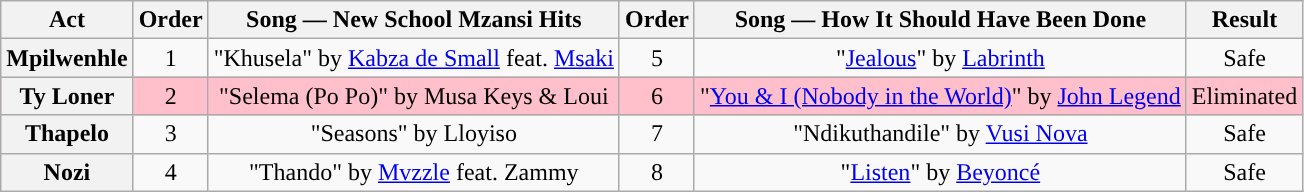<table class="wikitable plainrowheaders" style="text-align:center;">
<tr>
<th scope"col">Act</th>
<th scope"col">Order</th>
<th scope"col">Song — New School Mzansi Hits</th>
<th scope"col">Order</th>
<th scope"col">Song — How It Should Have Been Done</th>
<th scope"col">Result</th>
</tr>
<tr>
<th scope=row>Mpilwenhle</th>
<td>1</td>
<td>"Khusela" by <a href='#'>Kabza de Small</a> feat. <a href='#'>Msaki</a></td>
<td>5</td>
<td>"<a href='#'>Jealous</a>" by <a href='#'>Labrinth</a></td>
<td>Safe</td>
</tr>
<tr style="background: pink">
<th scope=row>Ty Loner</th>
<td>2</td>
<td>"Selema (Po Po)" by Musa Keys & Loui</td>
<td>6</td>
<td>"<a href='#'>You & I (Nobody in the World)</a>" by <a href='#'>John Legend</a></td>
<td>Eliminated</td>
</tr>
<tr>
<th scope=row>Thapelo</th>
<td>3</td>
<td>"Seasons" by Lloyiso</td>
<td>7</td>
<td>"Ndikuthandile" by <a href='#'>Vusi Nova</a></td>
<td>Safe</td>
</tr>
<tr>
<th scope=row>Nozi</th>
<td>4</td>
<td>"Thando" by <a href='#'>Mvzzle</a> feat. Zammy</td>
<td>8</td>
<td>"<a href='#'>Listen</a>" by <a href='#'>Beyoncé</a></td>
<td>Safe</td>
</tr>
</table>
